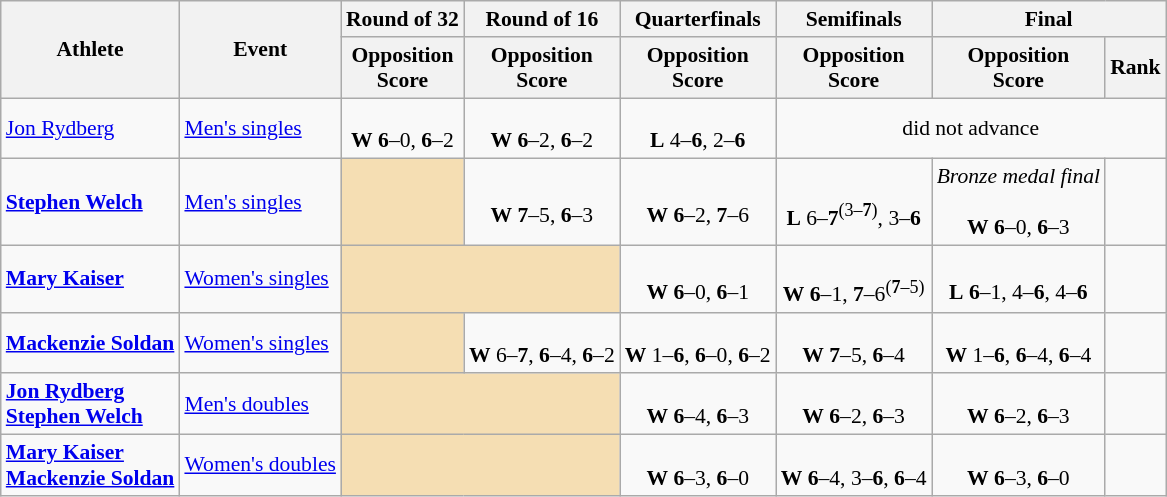<table class="wikitable" border="1" style="font-size:90%">
<tr>
<th rowspan=2>Athlete</th>
<th rowspan=2>Event</th>
<th>Round of 32</th>
<th>Round of 16</th>
<th>Quarterfinals</th>
<th>Semifinals</th>
<th colspan=2>Final</th>
</tr>
<tr>
<th>Opposition<br>Score</th>
<th>Opposition<br>Score</th>
<th>Opposition<br>Score</th>
<th>Opposition<br>Score</th>
<th>Opposition<br>Score</th>
<th>Rank</th>
</tr>
<tr>
<td><a href='#'>Jon Rydberg</a></td>
<td><a href='#'>Men's singles</a></td>
<td align=center><br><strong>W</strong> <strong>6</strong>–0, <strong>6</strong>–2</td>
<td align=center><br><strong>W</strong> <strong>6</strong>–2, <strong>6</strong>–2</td>
<td align=center><br><strong>L</strong> 4–<strong>6</strong>, 2–<strong>6</strong></td>
<td align=center colspan=3>did not advance</td>
</tr>
<tr>
<td><strong><a href='#'>Stephen Welch</a></strong></td>
<td><a href='#'>Men's singles</a></td>
<td align=center bgcolor=wheat></td>
<td align=center><br><strong>W</strong> <strong>7</strong>–5, <strong>6</strong>–3</td>
<td align=center><br><strong>W</strong> <strong>6</strong>–2, <strong>7</strong>–6</td>
<td align=center><br><strong>L</strong> 6–<strong>7</strong><sup>(3–<strong>7</strong>)</sup>, 3–<strong>6</strong></td>
<td align=center><em>Bronze medal final</em><br><br><strong>W</strong> <strong>6</strong>–0, <strong>6</strong>–3</td>
<td align=center></td>
</tr>
<tr>
<td><strong><a href='#'>Mary Kaiser</a></strong></td>
<td><a href='#'>Women's singles</a></td>
<td align=center bgcolor=wheat colspan=2></td>
<td align=center><br><strong>W</strong> <strong>6</strong>–0, <strong>6</strong>–1</td>
<td align=center><br><strong>W</strong> <strong>6</strong>–1, <strong>7</strong>–6<sup>(<strong>7</strong>–5)</sup></td>
<td align=center><br><strong>L</strong> <strong>6</strong>–1, 4–<strong>6</strong>, 4–<strong>6</strong></td>
<td align=center></td>
</tr>
<tr>
<td><strong><a href='#'>Mackenzie Soldan</a></strong></td>
<td><a href='#'>Women's singles</a></td>
<td align=center bgcolor=wheat></td>
<td align=center><br><strong>W</strong> 6–<strong>7</strong>, <strong>6</strong>–4, <strong>6</strong>–2</td>
<td align=center><br><strong>W</strong> 1–<strong>6</strong>, <strong>6</strong>–0, <strong>6</strong>–2</td>
<td align=center><br><strong>W</strong> <strong>7</strong>–5, <strong>6</strong>–4</td>
<td align=center><br><strong>W</strong> 1–<strong>6</strong>, <strong>6</strong>–4, <strong>6</strong>–4</td>
<td align=center></td>
</tr>
<tr>
<td><strong><a href='#'>Jon Rydberg</a><br><a href='#'>Stephen Welch</a></strong></td>
<td><a href='#'>Men's doubles</a></td>
<td align=center bgcolor=wheat colspan=2></td>
<td align=center><br><strong>W</strong> <strong>6</strong>–4, <strong>6</strong>–3</td>
<td align=center><br><strong>W</strong> <strong>6</strong>–2, <strong>6</strong>–3</td>
<td align=center><br><strong>W</strong> <strong>6</strong>–2, <strong>6</strong>–3</td>
<td align=center></td>
</tr>
<tr>
<td><strong><a href='#'>Mary Kaiser</a><br><a href='#'>Mackenzie Soldan</a></strong></td>
<td><a href='#'>Women's doubles</a></td>
<td align=center bgcolor=wheat colspan=2></td>
<td align=center><br><strong>W</strong> <strong>6</strong>–3, <strong>6</strong>–0</td>
<td align=center><br><strong>W</strong> <strong>6</strong>–4, 3–<strong>6</strong>, <strong>6</strong>–4</td>
<td align=center><br><strong>W</strong> <strong>6</strong>–3, <strong>6</strong>–0</td>
<td align=center></td>
</tr>
</table>
